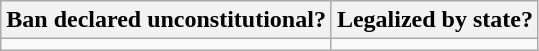<table class="wikitable">
<tr>
<th>Ban declared unconstitutional?</th>
<th>Legalized by state?</th>
</tr>
<tr>
<td></td>
<td></td>
</tr>
</table>
